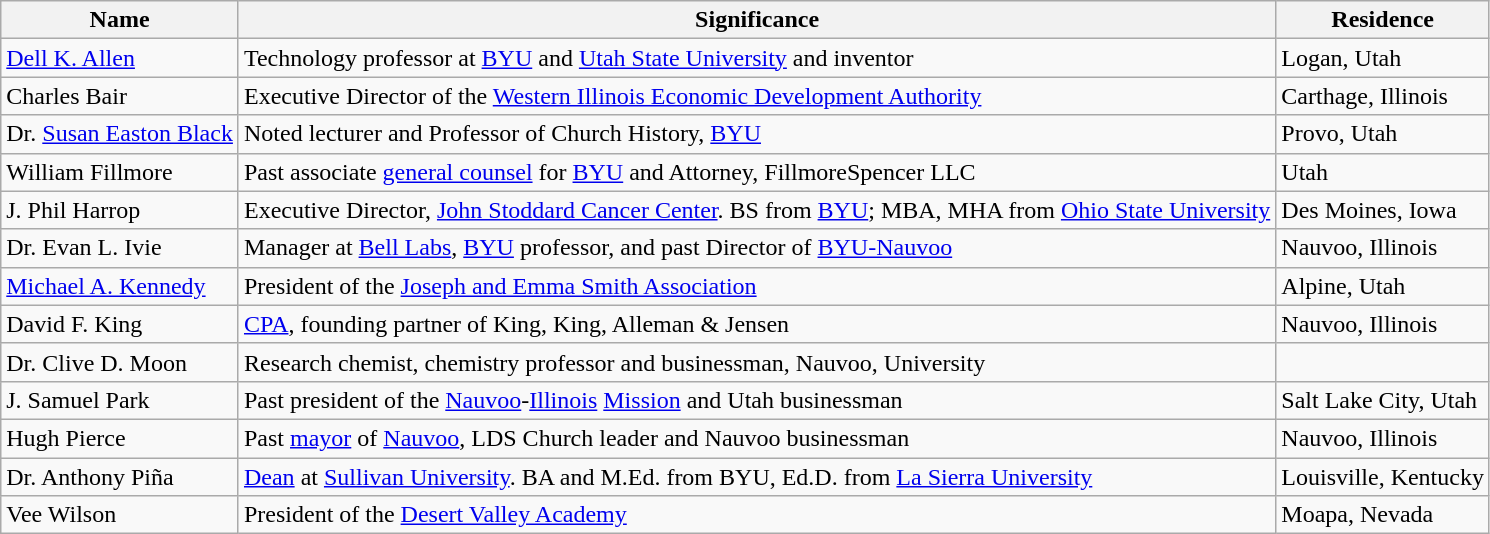<table class="wikitable">
<tr>
<th>Name</th>
<th>Significance</th>
<th>Residence</th>
</tr>
<tr>
<td><a href='#'>Dell K. Allen</a></td>
<td>Technology professor at <a href='#'>BYU</a> and <a href='#'>Utah State University</a> and inventor</td>
<td>Logan, Utah</td>
</tr>
<tr>
<td>Charles Bair</td>
<td>Executive Director of the <a href='#'>Western Illinois Economic Development Authority</a></td>
<td>Carthage, Illinois</td>
</tr>
<tr>
<td>Dr. <a href='#'>Susan Easton Black</a></td>
<td>Noted lecturer and Professor of Church History, <a href='#'>BYU</a></td>
<td>Provo, Utah</td>
</tr>
<tr>
<td>William Fillmore</td>
<td>Past associate <a href='#'>general counsel</a> for <a href='#'>BYU</a> and Attorney, FillmoreSpencer LLC</td>
<td>Utah</td>
</tr>
<tr>
<td>J. Phil Harrop</td>
<td>Executive Director, <a href='#'>John Stoddard Cancer Center</a>.  BS from <a href='#'>BYU</a>; MBA, MHA from <a href='#'>Ohio State University</a></td>
<td>Des Moines, Iowa</td>
</tr>
<tr>
<td>Dr. Evan L. Ivie</td>
<td>Manager at <a href='#'>Bell Labs</a>, <a href='#'>BYU</a> professor, and past Director of <a href='#'>BYU-Nauvoo</a></td>
<td>Nauvoo, Illinois</td>
</tr>
<tr>
<td><a href='#'>Michael A. Kennedy</a></td>
<td>President of the <a href='#'>Joseph and Emma Smith Association</a></td>
<td>Alpine, Utah</td>
</tr>
<tr>
<td>David F. King</td>
<td><a href='#'>CPA</a>, founding partner of King, King, Alleman & Jensen</td>
<td>Nauvoo, Illinois</td>
</tr>
<tr>
<td>Dr. Clive D. Moon</td>
<td>Research chemist, chemistry professor and businessman, Nauvoo, University</td>
<td></td>
</tr>
<tr>
<td>J. Samuel Park</td>
<td>Past president of the <a href='#'>Nauvoo</a>-<a href='#'>Illinois</a> <a href='#'>Mission</a> and Utah businessman</td>
<td>Salt Lake City, Utah</td>
</tr>
<tr>
<td>Hugh Pierce</td>
<td>Past <a href='#'>mayor</a> of <a href='#'>Nauvoo</a>, LDS Church leader and Nauvoo businessman</td>
<td>Nauvoo, Illinois</td>
</tr>
<tr>
<td>Dr. Anthony Piña</td>
<td><a href='#'>Dean</a> at <a href='#'>Sullivan University</a>. BA and M.Ed. from BYU, Ed.D. from <a href='#'>La Sierra University</a></td>
<td>Louisville, Kentucky</td>
</tr>
<tr>
<td>Vee Wilson</td>
<td>President of the <a href='#'>Desert Valley Academy</a></td>
<td>Moapa, Nevada</td>
</tr>
</table>
